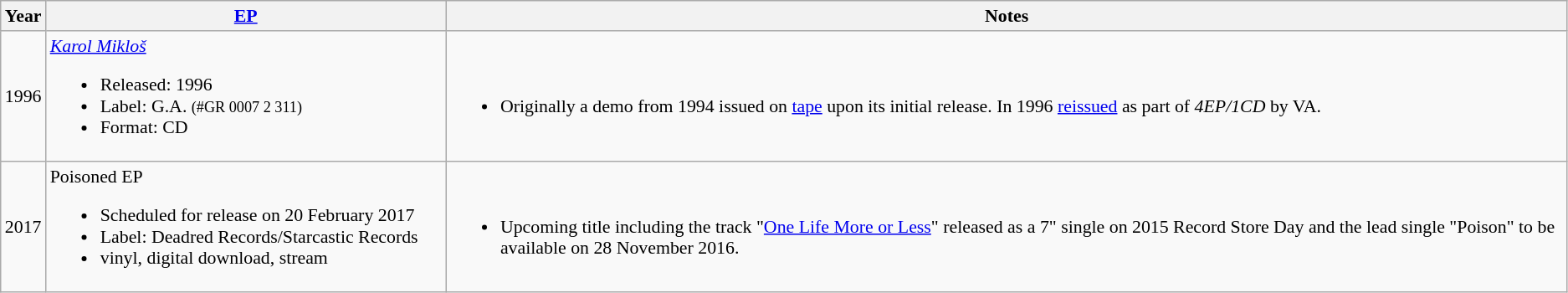<table class="wikitable" style="font-size:91%">
<tr>
<th width=28>Year</th>
<th width=312><a href='#'>EP</a></th>
<th>Notes</th>
</tr>
<tr>
<td>1996</td>
<td><em><a href='#'>Karol Mikloš</a></em><br><ul><li>Released: 1996</li><li>Label: G.A. <small>(#GR 0007 2 311)</small></li><li>Format: CD</li></ul></td>
<td><br><ul><li>Originally a demo from 1994 issued on <a href='#'>tape</a> upon its initial release. In 1996 <a href='#'>reissued</a> as part of <em>4EP/1CD</em> by VA.</li></ul></td>
</tr>
<tr>
<td>2017</td>
<td>Poisoned EP<br><ul><li>Scheduled for release on 20 February 2017</li><li>Label: Deadred Records/Starcastic Records</li><li> vinyl, digital download, stream</li></ul></td>
<td><br><ul><li>Upcoming title including the track "<a href='#'>One Life More or Less</a>" released as a 7" single on 2015 Record Store Day and the lead single "Poison" to be available on 28 November 2016.</li></ul></td>
</tr>
</table>
